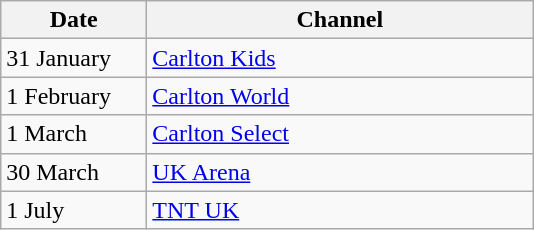<table class="wikitable">
<tr>
<th width=90>Date</th>
<th width=250>Channel</th>
</tr>
<tr>
<td>31 January</td>
<td><a href='#'>Carlton Kids</a></td>
</tr>
<tr>
<td>1 February</td>
<td><a href='#'>Carlton World</a></td>
</tr>
<tr>
<td>1 March</td>
<td><a href='#'>Carlton Select</a></td>
</tr>
<tr>
<td>30 March</td>
<td><a href='#'>UK Arena</a></td>
</tr>
<tr>
<td>1 July</td>
<td><a href='#'>TNT UK</a></td>
</tr>
</table>
